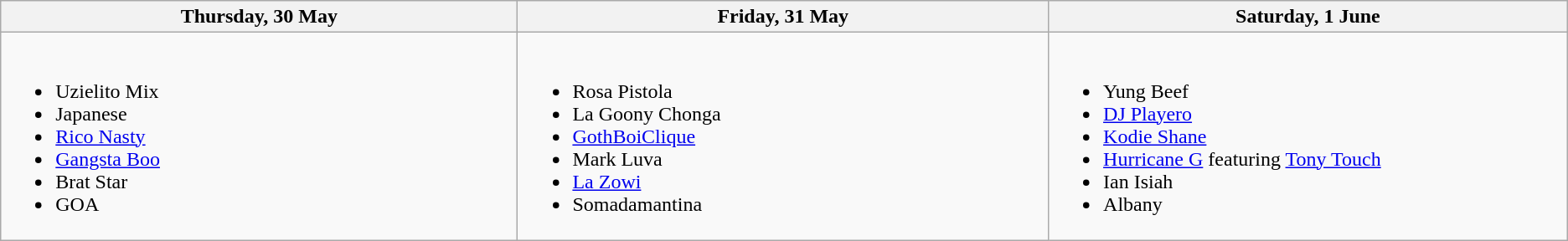<table class="wikitable">
<tr>
<th width="500">Thursday, 30 May</th>
<th width="500">Friday, 31 May</th>
<th width="500">Saturday, 1 June</th>
</tr>
<tr valign="top">
<td><br><ul><li>Uzielito Mix</li><li>Japanese</li><li><a href='#'>Rico Nasty</a></li><li><a href='#'>Gangsta Boo</a></li><li>Brat Star</li><li>GOA</li></ul></td>
<td><br><ul><li>Rosa Pistola</li><li>La Goony Chonga</li><li><a href='#'>GothBoiClique</a></li><li>Mark Luva</li><li><a href='#'>La Zowi</a></li><li>Somadamantina</li></ul></td>
<td><br><ul><li>Yung Beef</li><li><a href='#'>DJ Playero</a></li><li><a href='#'>Kodie Shane</a></li><li><a href='#'>Hurricane G</a> featuring <a href='#'>Tony Touch</a></li><li>Ian Isiah</li><li>Albany</li></ul></td>
</tr>
</table>
